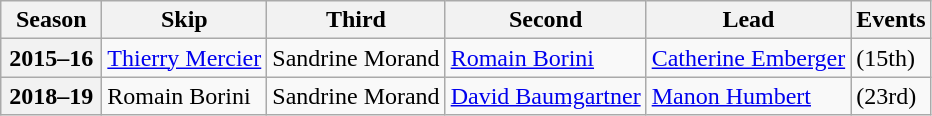<table class="wikitable">
<tr>
<th scope="col" width=60>Season</th>
<th scope="col">Skip</th>
<th scope="col">Third</th>
<th scope="col">Second</th>
<th scope="col">Lead</th>
<th scope="col">Events</th>
</tr>
<tr>
<th scope="row">2015–16</th>
<td><a href='#'>Thierry Mercier</a></td>
<td>Sandrine Morand</td>
<td><a href='#'>Romain Borini</a></td>
<td><a href='#'>Catherine Emberger</a></td>
<td> (15th)</td>
</tr>
<tr>
<th scope="row">2018–19</th>
<td>Romain Borini</td>
<td>Sandrine Morand</td>
<td><a href='#'>David Baumgartner</a></td>
<td><a href='#'>Manon Humbert</a></td>
<td> (23rd)</td>
</tr>
</table>
